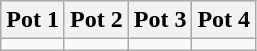<table class="wikitable">
<tr>
<th style="width: 25%;">Pot 1</th>
<th style="width: 25%;">Pot 2</th>
<th style="width: 25%;">Pot 3</th>
<th style="width: 25%;">Pot 4</th>
</tr>
<tr style="vertical-align: top;">
<td></td>
<td></td>
<td></td>
<td></td>
</tr>
</table>
